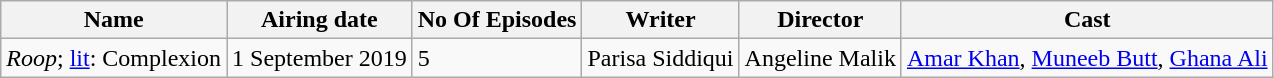<table class="wikitable plainrowheaders">
<tr>
<th>Name</th>
<th>Airing date</th>
<th>No Of Episodes</th>
<th>Writer</th>
<th>Director</th>
<th>Cast</th>
</tr>
<tr>
<td><em>Roop</em>; <a href='#'>lit</a>: Complexion</td>
<td>1 September 2019</td>
<td>5</td>
<td>Parisa Siddiqui</td>
<td>Angeline Malik</td>
<td><a href='#'>Amar Khan</a>, <a href='#'>Muneeb Butt</a>, <a href='#'>Ghana Ali</a></td>
</tr>
</table>
